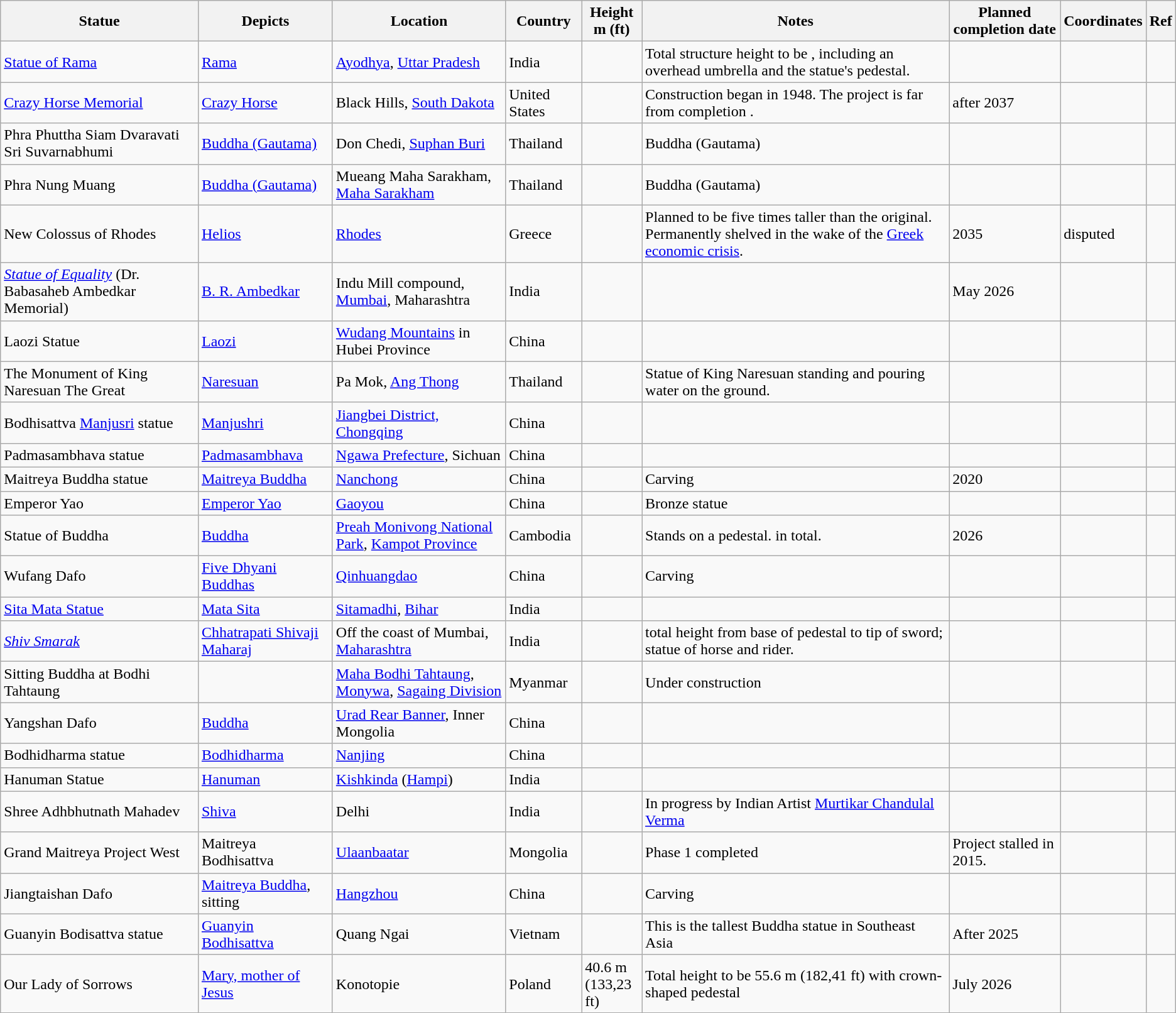<table class="wikitable sortable">
<tr>
<th>Statue</th>
<th>Depicts</th>
<th>Location</th>
<th>Country</th>
<th>Height<br>m (ft)</th>
<th class="unsortable">Notes</th>
<th>Planned completion date</th>
<th>Coordinates</th>
<th class="unsortable">Ref</th>
</tr>
<tr>
<td><a href='#'>Statue of Rama</a></td>
<td><a href='#'>Rama</a></td>
<td><a href='#'>Ayodhya</a>, <a href='#'>Uttar Pradesh</a></td>
<td>India</td>
<td></td>
<td>Total structure height to be , including an overhead umbrella and the statue's pedestal.</td>
<td></td>
<td></td>
<td></td>
</tr>
<tr>
<td><a href='#'>Crazy Horse Memorial</a></td>
<td><a href='#'>Crazy Horse</a></td>
<td>Black Hills, <a href='#'>South Dakota</a></td>
<td>United States</td>
<td></td>
<td>Construction began in 1948. The project is far from completion .</td>
<td>after 2037</td>
<td></td>
<td></td>
</tr>
<tr>
<td>Phra Phuttha Siam Dvaravati Sri Suvarnabhumi</td>
<td><a href='#'>Buddha (Gautama)</a></td>
<td>Don Chedi, <a href='#'>Suphan Buri</a></td>
<td>Thailand</td>
<td></td>
<td>Buddha (Gautama)</td>
<td></td>
<td></td>
<td></td>
</tr>
<tr>
<td>Phra Nung Muang</td>
<td><a href='#'>Buddha (Gautama)</a></td>
<td>Mueang Maha Sarakham, <a href='#'>Maha Sarakham</a></td>
<td>Thailand</td>
<td></td>
<td>Buddha (Gautama)</td>
<td></td>
<td></td>
<td></td>
</tr>
<tr>
<td>New Colossus of Rhodes</td>
<td><a href='#'>Helios</a></td>
<td><a href='#'>Rhodes</a></td>
<td>Greece</td>
<td></td>
<td>Planned to be five times taller than the original. Permanently shelved in the wake of the <a href='#'>Greek economic crisis</a>.</td>
<td>2035</td>
<td>disputed</td>
<td></td>
</tr>
<tr>
<td><em><a href='#'>Statue of Equality</a></em> (Dr. Babasaheb Ambedkar Memorial)</td>
<td><a href='#'>B. R. Ambedkar</a></td>
<td>Indu Mill compound, <a href='#'>Mumbai</a>, Maharashtra</td>
<td>India</td>
<td></td>
<td></td>
<td>May 2026</td>
<td></td>
<td></td>
</tr>
<tr>
<td>Laozi Statue</td>
<td><a href='#'>Laozi</a></td>
<td><a href='#'>Wudang Mountains</a> in Hubei Province</td>
<td>China</td>
<td></td>
<td></td>
<td></td>
<td></td>
<td></td>
</tr>
<tr>
<td>The Monument of King Naresuan The Great</td>
<td><a href='#'>Naresuan</a></td>
<td>Pa Mok, <a href='#'>Ang Thong</a></td>
<td>Thailand</td>
<td></td>
<td>Statue of King Naresuan standing and pouring water on the ground.</td>
<td></td>
<td></td>
<td></td>
</tr>
<tr>
<td>Bodhisattva <a href='#'>Manjusri</a> statue</td>
<td><a href='#'>Manjushri</a></td>
<td><a href='#'>Jiangbei District, Chongqing</a></td>
<td>China</td>
<td></td>
<td></td>
<td></td>
<td></td>
<td></td>
</tr>
<tr>
<td>Padmasambhava statue</td>
<td><a href='#'>Padmasambhava</a></td>
<td><a href='#'>Ngawa Prefecture</a>, Sichuan</td>
<td>China</td>
<td></td>
<td></td>
<td></td>
<td></td>
<td></td>
</tr>
<tr>
<td>Maitreya Buddha statue</td>
<td><a href='#'>Maitreya Buddha</a></td>
<td><a href='#'>Nanchong</a></td>
<td>China</td>
<td></td>
<td>Carving</td>
<td>2020</td>
<td></td>
<td></td>
</tr>
<tr>
<td>Emperor Yao</td>
<td><a href='#'>Emperor Yao</a></td>
<td><a href='#'>Gaoyou</a></td>
<td>China</td>
<td></td>
<td>Bronze statue</td>
<td></td>
<td></td>
<td></td>
</tr>
<tr>
<td>Statue of Buddha</td>
<td><a href='#'>Buddha</a></td>
<td><a href='#'>Preah Monivong National Park</a>, <a href='#'>Kampot Province</a></td>
<td>Cambodia</td>
<td></td>
<td>Stands on a  pedestal.  in total.</td>
<td>2026</td>
<td></td>
<td></td>
</tr>
<tr>
<td>Wufang Dafo</td>
<td><a href='#'>Five Dhyani Buddhas</a></td>
<td><a href='#'>Qinhuangdao</a></td>
<td>China</td>
<td></td>
<td>Carving</td>
<td></td>
<td></td>
<td></td>
</tr>
<tr>
<td><a href='#'>Sita Mata Statue</a></td>
<td><a href='#'>Mata Sita</a></td>
<td><a href='#'>Sitamadhi</a>, <a href='#'>Bihar</a></td>
<td>India</td>
<td></td>
<td></td>
<td></td>
<td></td>
<td></td>
</tr>
<tr>
<td><em><a href='#'>Shiv Smarak</a></em></td>
<td><a href='#'>Chhatrapati Shivaji Maharaj</a></td>
<td>Off the coast of Mumbai, <a href='#'>Maharashtra</a></td>
<td>India</td>
<td></td>
<td> total height from base of pedestal to tip of sword;  statue of horse and rider.</td>
<td></td>
<td></td>
<td></td>
</tr>
<tr>
<td>Sitting Buddha at Bodhi Tahtaung</td>
<td></td>
<td><a href='#'>Maha Bodhi Tahtaung</a>, <a href='#'>Monywa</a>, <a href='#'>Sagaing Division</a></td>
<td>Myanmar</td>
<td></td>
<td>Under construction </td>
<td></td>
<td></td>
<td></td>
</tr>
<tr>
<td>Yangshan Dafo</td>
<td><a href='#'>Buddha</a></td>
<td><a href='#'>Urad Rear Banner</a>, Inner Mongolia</td>
<td>China</td>
<td></td>
<td></td>
<td></td>
<td></td>
<td></td>
</tr>
<tr>
<td>Bodhidharma statue</td>
<td><a href='#'>Bodhidharma</a></td>
<td><a href='#'>Nanjing</a></td>
<td>China</td>
<td></td>
<td></td>
<td></td>
<td></td>
<td></td>
</tr>
<tr>
<td>Hanuman Statue</td>
<td><a href='#'>Hanuman</a></td>
<td><a href='#'>Kishkinda</a> (<a href='#'>Hampi</a>)</td>
<td>India</td>
<td></td>
<td></td>
<td></td>
<td></td>
<td></td>
</tr>
<tr>
<td>Shree Adhbhutnath Mahadev</td>
<td><a href='#'>Shiva</a></td>
<td>Delhi</td>
<td>India</td>
<td></td>
<td>In progress by Indian Artist <a href='#'>Murtikar Chandulal Verma</a></td>
<td></td>
<td></td>
<td></td>
</tr>
<tr>
<td>Grand Maitreya Project West</td>
<td>Maitreya Bodhisattva</td>
<td><a href='#'>Ulaanbaatar</a></td>
<td>Mongolia</td>
<td></td>
<td>Phase 1 completed</td>
<td>Project stalled in 2015.</td>
<td></td>
<td></td>
</tr>
<tr>
<td>Jiangtaishan Dafo</td>
<td><a href='#'>Maitreya Buddha</a>, sitting</td>
<td><a href='#'>Hangzhou</a></td>
<td>China</td>
<td></td>
<td>Carving</td>
<td></td>
<td></td>
</tr>
<tr>
<td>Guanyin Bodisattva statue</td>
<td><a href='#'>Guanyin Bodhisattva</a></td>
<td>Quang Ngai</td>
<td>Vietnam</td>
<td></td>
<td>This is the tallest Buddha statue in Southeast Asia</td>
<td>After 2025</td>
<td></td>
<td></td>
</tr>
<tr>
<td>Our Lady of Sorrows</td>
<td><a href='#'>Mary, mother of Jesus</a></td>
<td>Konotopie</td>
<td>Poland</td>
<td>40.6 m<br>(133,23 ft)</td>
<td>Total height to be 55.6 m (182,41 ft) with crown-shaped pedestal</td>
<td>July 2026</td>
<td></td>
<td></td>
</tr>
</table>
